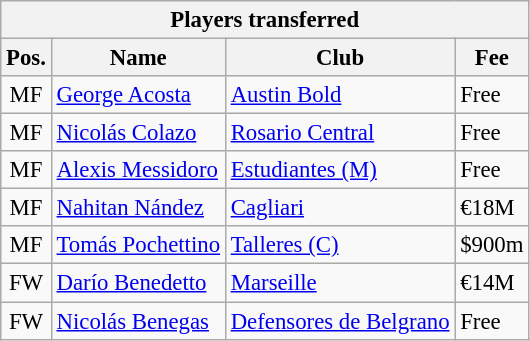<table class="wikitable" style="font-size:95%;">
<tr>
<th colspan="5">Players transferred</th>
</tr>
<tr>
<th>Pos.</th>
<th>Name</th>
<th>Club</th>
<th>Fee</th>
</tr>
<tr>
<td align="center">MF</td>
<td> <a href='#'>George Acosta</a></td>
<td> <a href='#'>Austin Bold</a></td>
<td>Free</td>
</tr>
<tr>
<td align="center">MF</td>
<td> <a href='#'>Nicolás Colazo</a></td>
<td> <a href='#'>Rosario Central</a></td>
<td>Free</td>
</tr>
<tr>
<td align="center">MF</td>
<td> <a href='#'>Alexis Messidoro</a></td>
<td> <a href='#'>Estudiantes (M)</a></td>
<td>Free</td>
</tr>
<tr>
<td align="center">MF</td>
<td> <a href='#'>Nahitan Nández</a></td>
<td> <a href='#'>Cagliari</a></td>
<td>€18M</td>
</tr>
<tr>
<td align="center">MF</td>
<td> <a href='#'>Tomás Pochettino</a></td>
<td> <a href='#'>Talleres (C)</a></td>
<td>$900m</td>
</tr>
<tr>
<td align="center">FW</td>
<td> <a href='#'>Darío Benedetto</a></td>
<td> <a href='#'>Marseille</a></td>
<td>€14M</td>
</tr>
<tr>
<td align="center">FW</td>
<td> <a href='#'>Nicolás Benegas</a></td>
<td> <a href='#'>Defensores de Belgrano</a></td>
<td>Free</td>
</tr>
</table>
